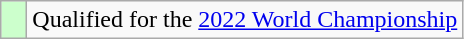<table class="wikitable" style="text-align:left">
<tr>
<td width=10px bgcolor=#ccffcc></td>
<td>Qualified for the <a href='#'>2022 World Championship</a></td>
</tr>
</table>
